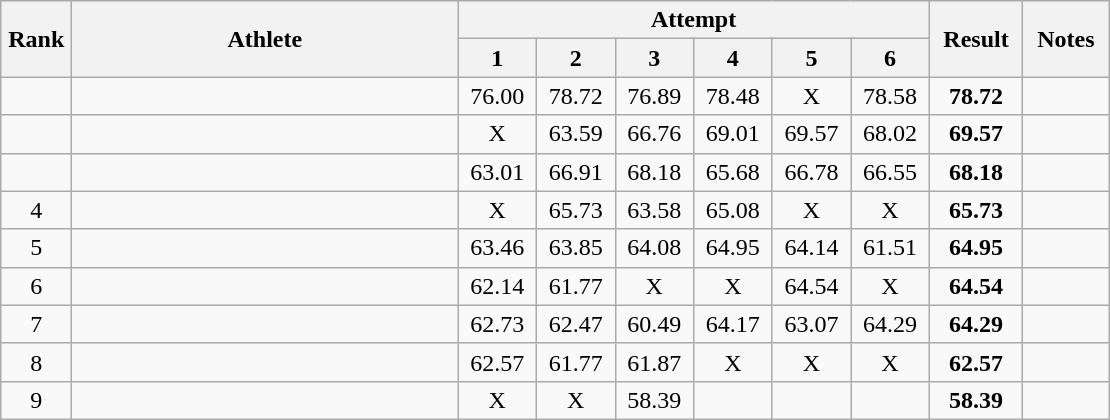<table class="wikitable" style="text-align:center">
<tr>
<th rowspan=2 width=40>Rank</th>
<th rowspan=2 width=250>Athlete</th>
<th colspan=6>Attempt</th>
<th rowspan=2 width=55>Result</th>
<th rowspan=2 width=50>Notes</th>
</tr>
<tr>
<th width=45>1</th>
<th width=45>2</th>
<th width=45>3</th>
<th width=45>4</th>
<th width=45>5</th>
<th width=45>6</th>
</tr>
<tr>
<td></td>
<td align=left></td>
<td>76.00</td>
<td>78.72</td>
<td>76.89</td>
<td>78.48</td>
<td>X</td>
<td>78.58</td>
<td><strong>78.72</strong></td>
<td></td>
</tr>
<tr>
<td></td>
<td align=left></td>
<td>X</td>
<td>63.59</td>
<td>66.76</td>
<td>69.01</td>
<td>69.57</td>
<td>68.02</td>
<td><strong>69.57</strong></td>
<td></td>
</tr>
<tr>
<td></td>
<td align=left></td>
<td>63.01</td>
<td>66.91</td>
<td>68.18</td>
<td>65.68</td>
<td>66.78</td>
<td>66.55</td>
<td><strong>68.18</strong></td>
<td></td>
</tr>
<tr>
<td>4</td>
<td align=left></td>
<td>X</td>
<td>65.73</td>
<td>63.58</td>
<td>65.08</td>
<td>X</td>
<td>X</td>
<td><strong>65.73</strong></td>
<td></td>
</tr>
<tr>
<td>5</td>
<td align=left></td>
<td>63.46</td>
<td>63.85</td>
<td>64.08</td>
<td>64.95</td>
<td>64.14</td>
<td>61.51</td>
<td><strong>64.95</strong></td>
<td></td>
</tr>
<tr>
<td>6</td>
<td align=left></td>
<td>62.14</td>
<td>61.77</td>
<td>X</td>
<td>X</td>
<td>64.54</td>
<td>X</td>
<td><strong>64.54</strong></td>
<td></td>
</tr>
<tr>
<td>7</td>
<td align=left></td>
<td>62.73</td>
<td>62.47</td>
<td>60.49</td>
<td>64.17</td>
<td>63.07</td>
<td>64.29</td>
<td><strong>64.29</strong></td>
<td></td>
</tr>
<tr>
<td>8</td>
<td align=left></td>
<td>62.57</td>
<td>61.77</td>
<td>61.87</td>
<td>X</td>
<td>X</td>
<td>X</td>
<td><strong>62.57</strong></td>
<td></td>
</tr>
<tr>
<td>9</td>
<td align=left></td>
<td>X</td>
<td>X</td>
<td>58.39</td>
<td></td>
<td></td>
<td></td>
<td><strong>58.39</strong></td>
<td></td>
</tr>
</table>
